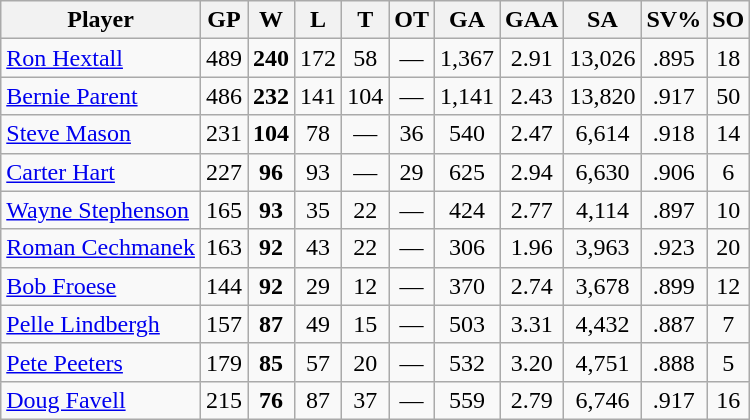<table class="wikitable" style="text-align:center;">
<tr>
<th>Player</th>
<th>GP</th>
<th>W</th>
<th>L</th>
<th>T</th>
<th>OT</th>
<th>GA</th>
<th>GAA</th>
<th>SA</th>
<th>SV%</th>
<th>SO</th>
</tr>
<tr>
<td style="text-align:left;"><a href='#'>Ron Hextall</a></td>
<td>489</td>
<td><strong>240</strong></td>
<td>172</td>
<td>58</td>
<td>—</td>
<td>1,367</td>
<td>2.91</td>
<td>13,026</td>
<td>.895</td>
<td>18</td>
</tr>
<tr>
<td style="text-align:left;"><a href='#'>Bernie Parent</a></td>
<td>486</td>
<td><strong>232</strong></td>
<td>141</td>
<td>104</td>
<td>—</td>
<td>1,141</td>
<td>2.43</td>
<td>13,820</td>
<td>.917</td>
<td>50</td>
</tr>
<tr>
<td style="text-align:left;"><a href='#'>Steve Mason</a></td>
<td>231</td>
<td><strong>104</strong></td>
<td>78</td>
<td>—</td>
<td>36</td>
<td>540</td>
<td>2.47</td>
<td>6,614</td>
<td>.918</td>
<td>14</td>
</tr>
<tr>
<td style="text-align:left;"><a href='#'>Carter Hart</a></td>
<td>227</td>
<td><strong>96</strong></td>
<td>93</td>
<td>—</td>
<td>29</td>
<td>625</td>
<td>2.94</td>
<td>6,630</td>
<td>.906</td>
<td>6</td>
</tr>
<tr>
<td style="text-align:left;"><a href='#'>Wayne Stephenson</a></td>
<td>165</td>
<td><strong>93</strong></td>
<td>35</td>
<td>22</td>
<td>—</td>
<td>424</td>
<td>2.77</td>
<td>4,114</td>
<td>.897</td>
<td>10</td>
</tr>
<tr>
<td style="text-align:left;"><a href='#'>Roman Cechmanek</a></td>
<td>163</td>
<td><strong>92</strong></td>
<td>43</td>
<td>22</td>
<td>—</td>
<td>306</td>
<td>1.96</td>
<td>3,963</td>
<td>.923</td>
<td>20</td>
</tr>
<tr>
<td style="text-align:left;"><a href='#'>Bob Froese</a></td>
<td>144</td>
<td><strong>92</strong></td>
<td>29</td>
<td>12</td>
<td>—</td>
<td>370</td>
<td>2.74</td>
<td>3,678</td>
<td>.899</td>
<td>12</td>
</tr>
<tr>
<td style="text-align:left;"><a href='#'>Pelle Lindbergh</a></td>
<td>157</td>
<td><strong>87</strong></td>
<td>49</td>
<td>15</td>
<td>—</td>
<td>503</td>
<td>3.31</td>
<td>4,432</td>
<td>.887</td>
<td>7</td>
</tr>
<tr>
<td style="text-align:left;"><a href='#'>Pete Peeters</a></td>
<td>179</td>
<td><strong>85</strong></td>
<td>57</td>
<td>20</td>
<td>—</td>
<td>532</td>
<td>3.20</td>
<td>4,751</td>
<td>.888</td>
<td>5</td>
</tr>
<tr>
<td style="text-align:left;"><a href='#'>Doug Favell</a></td>
<td>215</td>
<td><strong>76</strong></td>
<td>87</td>
<td>37</td>
<td>—</td>
<td>559</td>
<td>2.79</td>
<td>6,746</td>
<td>.917</td>
<td>16</td>
</tr>
</table>
